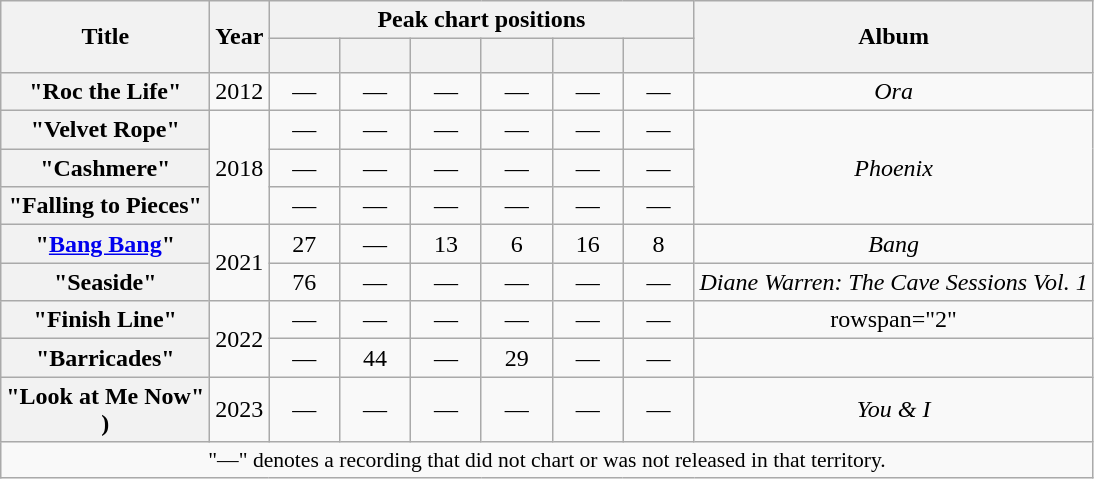<table class="wikitable plainrowheaders" style="text-align:center;">
<tr>
<th scope="col" rowspan="2">Title</th>
<th scope="col" rowspan="2">Year</th>
<th scope="col" colspan="6">Peak chart positions</th>
<th scope="col" rowspan="2">Album</th>
</tr>
<tr>
<th scope=col style="width:3em; font-size:85%;"><a href='#'></a><br></th>
<th scope=col style="width:3em; font-size:85%;"><a href='#'></a><br></th>
<th scope=col style="width:3em; font-size:85%;"><a href='#'></a><br></th>
<th scope=col style="width:3em; font-size:85%;"><a href='#'></a><br></th>
<th scope=col style="width:3em; font-size:85%;"><a href='#'></a><br></th>
<th scope=col style="width:3em; font-size:85%;"><a href='#'></a><br></th>
</tr>
<tr>
<th scope="row">"Roc the Life"</th>
<td>2012</td>
<td>—</td>
<td>—</td>
<td>—</td>
<td>—</td>
<td>—</td>
<td>—</td>
<td><em>Ora</em></td>
</tr>
<tr>
<th scope="row">"Velvet Rope"</th>
<td rowspan="3">2018</td>
<td>—</td>
<td>—</td>
<td>—</td>
<td>—</td>
<td>—</td>
<td>—</td>
<td rowspan="3"><em>Phoenix</em></td>
</tr>
<tr>
<th scope="row">"Cashmere"</th>
<td>—</td>
<td>—</td>
<td>—</td>
<td>—</td>
<td>—</td>
<td>—</td>
</tr>
<tr>
<th scope="row">"Falling to Pieces"</th>
<td>—</td>
<td>—</td>
<td>—</td>
<td>—</td>
<td>—</td>
<td>—</td>
</tr>
<tr>
<th scope="row">"<a href='#'>Bang Bang</a>"<br></th>
<td rowspan="2">2021</td>
<td>27</td>
<td>—</td>
<td>13</td>
<td>6</td>
<td>16</td>
<td>8</td>
<td><em>Bang</em></td>
</tr>
<tr>
<th scope="row">"Seaside"<br></th>
<td>76</td>
<td>—</td>
<td>—</td>
<td>—</td>
<td>—</td>
<td>—</td>
<td><em>Diane Warren: The Cave Sessions Vol. 1</em></td>
</tr>
<tr>
<th scope="row">"Finish Line"</th>
<td rowspan="2">2022</td>
<td>—</td>
<td>—</td>
<td>—</td>
<td>—</td>
<td>—</td>
<td>—</td>
<td>rowspan="2" </td>
</tr>
<tr>
<th scope="row">"Barricades"<br></th>
<td>—</td>
<td>44</td>
<td>—</td>
<td>29</td>
<td>—</td>
<td>—</td>
</tr>
<tr>
<th scope="row">"Look at Me Now"<br>)</th>
<td>2023</td>
<td>—</td>
<td>—</td>
<td>—</td>
<td>—</td>
<td>—</td>
<td>—</td>
<td><em>You & I</em></td>
</tr>
<tr>
<td colspan="9" style="font-size:90%">"—" denotes a recording that did not chart or was not released in that territory.</td>
</tr>
</table>
